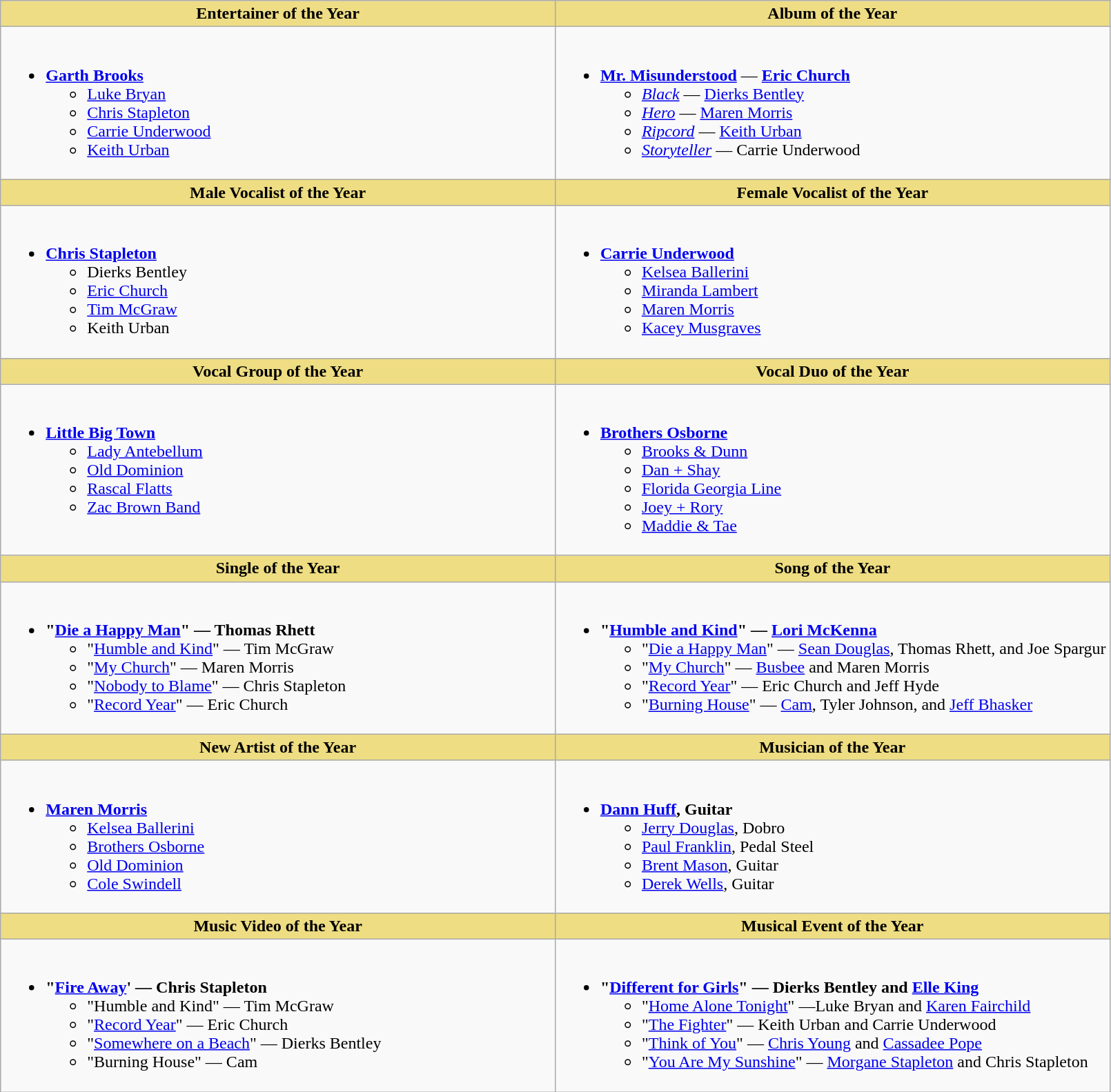<table class="wikitable">
<tr>
<th width="50%" style="background:#EEDD85;">Entertainer of the Year</th>
<th width="50%" style="background:#EEDD85;">Album of the Year</th>
</tr>
<tr>
<td valign="top"><br><ul><li><strong><a href='#'>Garth Brooks</a></strong><ul><li><a href='#'>Luke Bryan</a></li><li><a href='#'>Chris Stapleton</a></li><li><a href='#'>Carrie Underwood</a></li><li><a href='#'>Keith Urban</a></li></ul></li></ul></td>
<td valign="top"><br><ul><li><strong><a href='#'>Mr. Misunderstood</a></strong> — <strong><a href='#'>Eric Church</a></strong><ul><li><a href='#'><em>Black</em></a> — <a href='#'>Dierks Bentley</a></li><li><a href='#'><em>Hero</em></a> — <a href='#'>Maren Morris</a></li><li><a href='#'><em>Ripcord</em></a> — <a href='#'>Keith Urban</a></li><li><a href='#'><em>Storyteller</em></a> — Carrie Underwood</li></ul></li></ul></td>
</tr>
<tr>
<th style="background:#EEDD82; width=50%">Male Vocalist of the Year</th>
<th style="background:#EEDD82; width=50%">Female Vocalist of the Year</th>
</tr>
<tr>
<td valign="top"><br><ul><li><strong><a href='#'>Chris Stapleton</a></strong><ul><li>Dierks Bentley</li><li><a href='#'>Eric Church</a></li><li><a href='#'>Tim McGraw</a></li><li>Keith Urban</li></ul></li></ul></td>
<td valign="top"><br><ul><li><strong><a href='#'>Carrie Underwood</a></strong><ul><li><a href='#'>Kelsea Ballerini</a></li><li><a href='#'>Miranda Lambert</a></li><li><a href='#'>Maren Morris</a></li><li><a href='#'>Kacey Musgraves</a></li></ul></li></ul></td>
</tr>
<tr>
<th style="background:#EEDD82; width=50%">Vocal Group of the Year</th>
<th style="background:#EEDD82; width=50%">Vocal Duo of the Year</th>
</tr>
<tr>
<td valign="top"><br><ul><li><strong><a href='#'>Little Big Town</a></strong><ul><li><a href='#'>Lady Antebellum</a></li><li><a href='#'>Old Dominion</a></li><li><a href='#'>Rascal Flatts</a></li><li><a href='#'>Zac Brown Band</a></li></ul></li></ul></td>
<td valign="top"><br><ul><li><strong><a href='#'>Brothers Osborne</a></strong><ul><li><a href='#'>Brooks & Dunn</a></li><li><a href='#'>Dan + Shay</a></li><li><a href='#'>Florida Georgia Line</a></li><li><a href='#'>Joey + Rory</a></li><li><a href='#'>Maddie & Tae</a></li></ul></li></ul></td>
</tr>
<tr>
<th style="background:#EEDD82; width=50%">Single of the Year</th>
<th style="background:#EEDD82; width=50%">Song of the Year</th>
</tr>
<tr>
<td valign="top"><br><ul><li><strong>"<a href='#'>Die a Happy Man</a>" — Thomas Rhett</strong><ul><li>"<a href='#'>Humble and Kind</a>" — Tim McGraw</li><li>"<a href='#'>My Church</a>" — Maren Morris</li><li>"<a href='#'>Nobody to Blame</a>" — Chris Stapleton</li><li>"<a href='#'>Record Year</a>" — Eric Church</li></ul></li></ul></td>
<td valign="top"><br><ul><li><strong>"<a href='#'>Humble and Kind</a>" — <a href='#'>Lori McKenna</a></strong><ul><li>"<a href='#'>Die a Happy Man</a>" — <a href='#'>Sean Douglas</a>, Thomas Rhett, and Joe Spargur</li><li>"<a href='#'>My Church</a>" — <a href='#'>Busbee</a> and Maren Morris</li><li>"<a href='#'>Record Year</a>" — Eric Church and Jeff Hyde</li><li>"<a href='#'>Burning House</a>" — <a href='#'>Cam</a>, Tyler Johnson, and <a href='#'>Jeff Bhasker</a></li></ul></li></ul></td>
</tr>
<tr>
<th style="background:#EEDD82; width=50%">New Artist of the Year</th>
<th style="background:#EEDD82; width=50%">Musician of the Year</th>
</tr>
<tr>
<td valign="top"><br><ul><li><strong><a href='#'>Maren Morris</a></strong><ul><li><a href='#'>Kelsea Ballerini</a></li><li><a href='#'>Brothers Osborne</a></li><li><a href='#'>Old Dominion</a></li><li><a href='#'>Cole Swindell</a></li></ul></li></ul></td>
<td valign="top"><br><ul><li><strong><a href='#'>Dann Huff</a>, Guitar</strong><ul><li><a href='#'>Jerry Douglas</a>, Dobro</li><li><a href='#'>Paul Franklin</a>, Pedal Steel</li><li><a href='#'>Brent Mason</a>, Guitar</li><li><a href='#'>Derek Wells</a>, Guitar</li></ul></li></ul></td>
</tr>
<tr>
<th style="background:#EEDD82; width=50%">Music Video of the Year</th>
<th style="background:#EEDD82; width=50%">Musical Event of the Year</th>
</tr>
<tr>
<td valign="top"><br><ul><li><strong>"<a href='#'>Fire Away</a>' — Chris Stapleton</strong><ul><li>"Humble and Kind" — Tim McGraw</li><li>"<a href='#'>Record Year</a>" — Eric Church</li><li>"<a href='#'>Somewhere on a Beach</a>" — Dierks Bentley</li><li>"Burning House" — Cam</li></ul></li></ul></td>
<td valign="top"><br><ul><li><strong>"<a href='#'>Different for Girls</a>" — Dierks Bentley and <a href='#'>Elle King</a></strong><ul><li>"<a href='#'>Home Alone Tonight</a>" —Luke Bryan and <a href='#'>Karen Fairchild</a></li><li>"<a href='#'>The Fighter</a>" — Keith Urban and Carrie Underwood</li><li>"<a href='#'>Think of You</a>" — <a href='#'>Chris Young</a> and <a href='#'>Cassadee Pope</a></li><li>"<a href='#'>You Are My Sunshine</a>" — <a href='#'>Morgane Stapleton</a> and Chris Stapleton</li></ul></li></ul></td>
</tr>
</table>
